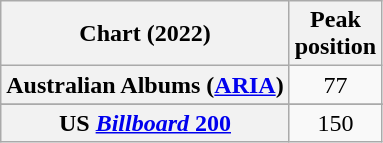<table class="wikitable sortable plainrowheaders" style="text-align:center">
<tr>
<th scope="col">Chart (2022)</th>
<th scope="col">Peak<br>position</th>
</tr>
<tr>
<th scope="row">Australian Albums (<a href='#'>ARIA</a>)</th>
<td>77</td>
</tr>
<tr>
</tr>
<tr>
</tr>
<tr>
</tr>
<tr>
</tr>
<tr>
</tr>
<tr>
</tr>
<tr>
</tr>
<tr>
</tr>
<tr>
</tr>
<tr>
<th scope="row">US <a href='#'><em>Billboard</em> 200</a></th>
<td>150</td>
</tr>
</table>
